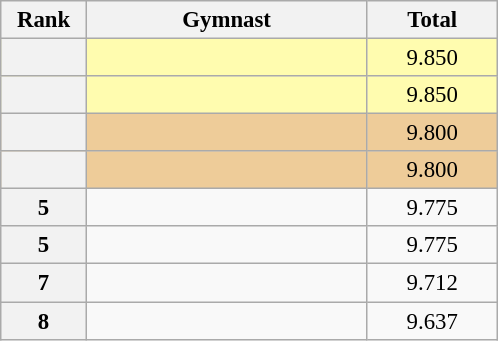<table class="wikitable sortable" style="text-align:center; font-size:95%">
<tr>
<th scope="col" style="width:50px;">Rank</th>
<th scope="col" style="width:180px;">Gymnast</th>
<th scope="col" style="width:80px;">Total</th>
</tr>
<tr style="background:#fffcaf;">
<th scope=row style="text-align:center"></th>
<td style="text-align:left;"></td>
<td>9.850</td>
</tr>
<tr style="background:#fffcaf;">
<th scope=row style="text-align:center"></th>
<td style="text-align:left;"></td>
<td>9.850</td>
</tr>
<tr style="background:#ec9;">
<th scope="row" style="text-align:center"></th>
<td style="text-align:left;"></td>
<td>9.800</td>
</tr>
<tr style="background:#ec9;">
<th scope=row style="text-align:center"></th>
<td style="text-align:left;"></td>
<td>9.800</td>
</tr>
<tr>
<th scope=row style="text-align:center">5</th>
<td style="text-align:left;"></td>
<td>9.775</td>
</tr>
<tr>
<th scope=row style="text-align:center">5</th>
<td style="text-align:left;"></td>
<td>9.775</td>
</tr>
<tr>
<th scope=row style="text-align:center">7</th>
<td style="text-align:left;"></td>
<td>9.712</td>
</tr>
<tr>
<th scope=row style="text-align:center">8</th>
<td style="text-align:left;"></td>
<td>9.637</td>
</tr>
</table>
